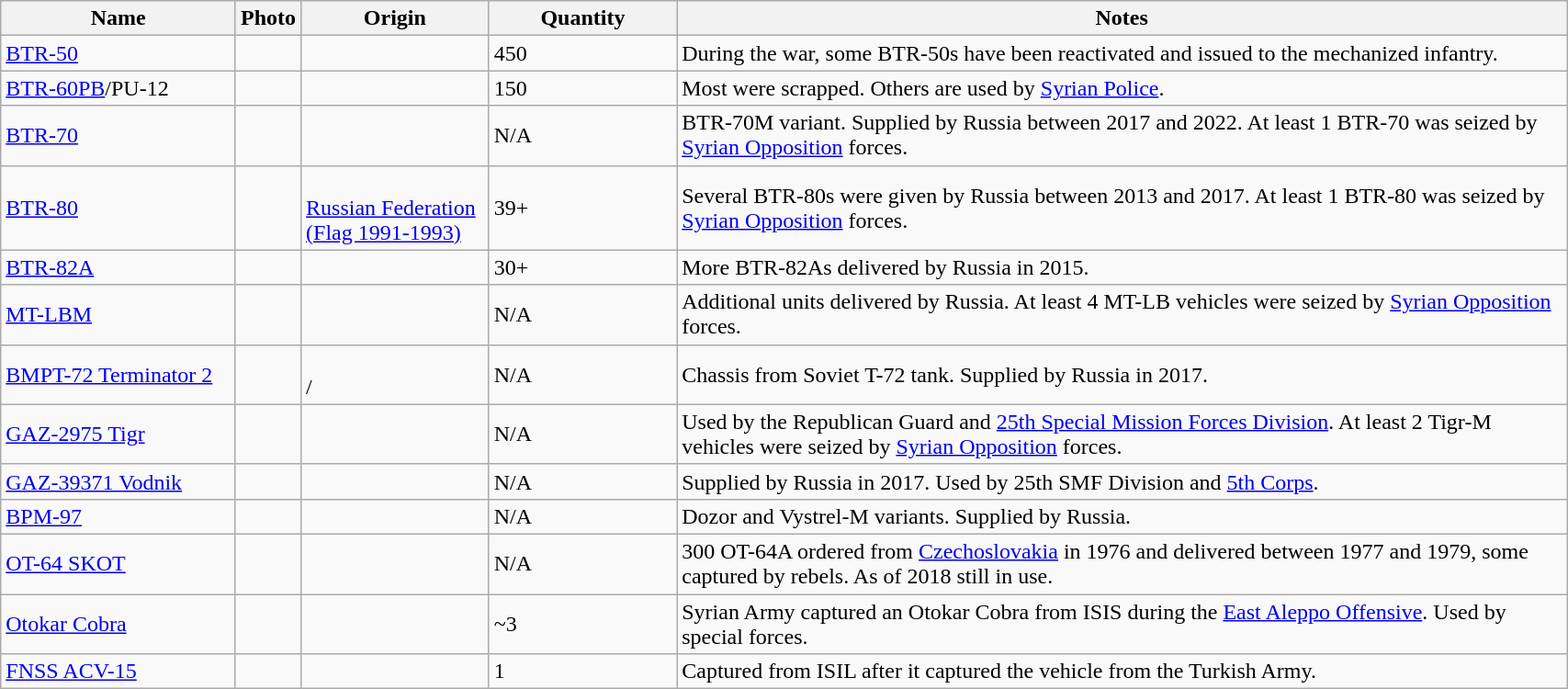<table class="wikitable" style="width:90%;">
<tr>
<th style="width:15%;">Name</th>
<th>Photo</th>
<th style="width:12%;">Origin</th>
<th style="width:12%;">Quantity</th>
<th>Notes</th>
</tr>
<tr>
<td><a href='#'>BTR-50</a></td>
<td></td>
<td></td>
<td>450</td>
<td>During the war, some BTR-50s have been reactivated and issued to the mechanized infantry.</td>
</tr>
<tr>
<td><a href='#'>BTR-60PB</a>/PU-12</td>
<td></td>
<td></td>
<td>150</td>
<td>Most were scrapped.  Others are used by <a href='#'>Syrian Police</a>.</td>
</tr>
<tr>
<td><a href='#'>BTR-70</a></td>
<td></td>
<td></td>
<td>N/A</td>
<td>BTR-70M variant. Supplied by Russia between 2017 and 2022. At least 1 BTR-70 was seized by <a href='#'>Syrian Opposition</a> forces.</td>
</tr>
<tr>
<td><a href='#'>BTR-80</a></td>
<td></td>
<td><br> <a href='#'>Russian Federation (Flag 1991-1993)</a><br></td>
<td>39+</td>
<td>Several BTR-80s were given by Russia between 2013 and 2017. At least 1 BTR-80 was seized by <a href='#'>Syrian Opposition</a> forces.</td>
</tr>
<tr>
<td><a href='#'>BTR-82A</a></td>
<td></td>
<td></td>
<td>30+</td>
<td>More BTR-82As delivered by Russia in 2015.</td>
</tr>
<tr>
<td><a href='#'>MT-LBM</a></td>
<td></td>
<td></td>
<td>N/A</td>
<td>Additional units delivered by Russia. At least 4 MT-LB vehicles were seized by <a href='#'>Syrian Opposition</a> forces.</td>
</tr>
<tr>
<td><a href='#'>BMPT-72 Terminator 2</a></td>
<td></td>
<td><br>/ </td>
<td>N/A</td>
<td>Chassis from Soviet T-72 tank. Supplied by Russia in 2017.</td>
</tr>
<tr>
<td><a href='#'>GAZ-2975 Tigr</a></td>
<td></td>
<td></td>
<td>N/A</td>
<td>Used by the Republican Guard and <a href='#'>25th Special Mission Forces Division</a>. At least 2 Tigr-M vehicles were seized by <a href='#'>Syrian Opposition</a> forces.</td>
</tr>
<tr>
<td><a href='#'>GAZ-39371 Vodnik</a></td>
<td></td>
<td></td>
<td>N/A</td>
<td>Supplied by Russia in 2017. Used by 25th SMF Division and <a href='#'>5th Corps</a>.</td>
</tr>
<tr>
<td><a href='#'>BPM-97</a></td>
<td></td>
<td></td>
<td>N/A</td>
<td>Dozor and Vystrel-M variants. Supplied by Russia.</td>
</tr>
<tr>
<td><a href='#'>OT-64 SKOT</a></td>
<td></td>
<td><br></td>
<td>N/A</td>
<td>300 OT-64A ordered from <a href='#'>Czechoslovakia</a> in 1976 and delivered between 1977 and 1979, some captured by rebels. As of 2018 still in use.</td>
</tr>
<tr>
<td><a href='#'>Otokar Cobra</a></td>
<td></td>
<td></td>
<td>~3</td>
<td>Syrian Army captured an Otokar Cobra from ISIS during the <a href='#'>East Aleppo Offensive</a>. Used by special forces.</td>
</tr>
<tr>
<td><a href='#'>FNSS ACV-15</a></td>
<td></td>
<td></td>
<td>1</td>
<td>Captured from ISIL after it captured the vehicle from the Turkish Army.</td>
</tr>
</table>
